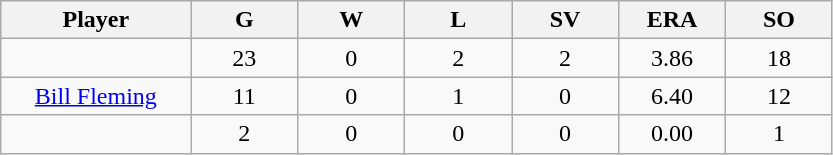<table class="wikitable sortable">
<tr>
<th bgcolor="#DDDDFF" width="16%">Player</th>
<th bgcolor="#DDDDFF" width="9%">G</th>
<th bgcolor="#DDDDFF" width="9%">W</th>
<th bgcolor="#DDDDFF" width="9%">L</th>
<th bgcolor="#DDDDFF" width="9%">SV</th>
<th bgcolor="#DDDDFF" width="9%">ERA</th>
<th bgcolor="#DDDDFF" width="9%">SO</th>
</tr>
<tr align="center">
<td></td>
<td>23</td>
<td>0</td>
<td>2</td>
<td>2</td>
<td>3.86</td>
<td>18</td>
</tr>
<tr align="center">
<td><a href='#'>Bill Fleming</a></td>
<td>11</td>
<td>0</td>
<td>1</td>
<td>0</td>
<td>6.40</td>
<td>12</td>
</tr>
<tr align=center>
<td></td>
<td>2</td>
<td>0</td>
<td>0</td>
<td>0</td>
<td>0.00</td>
<td>1</td>
</tr>
</table>
